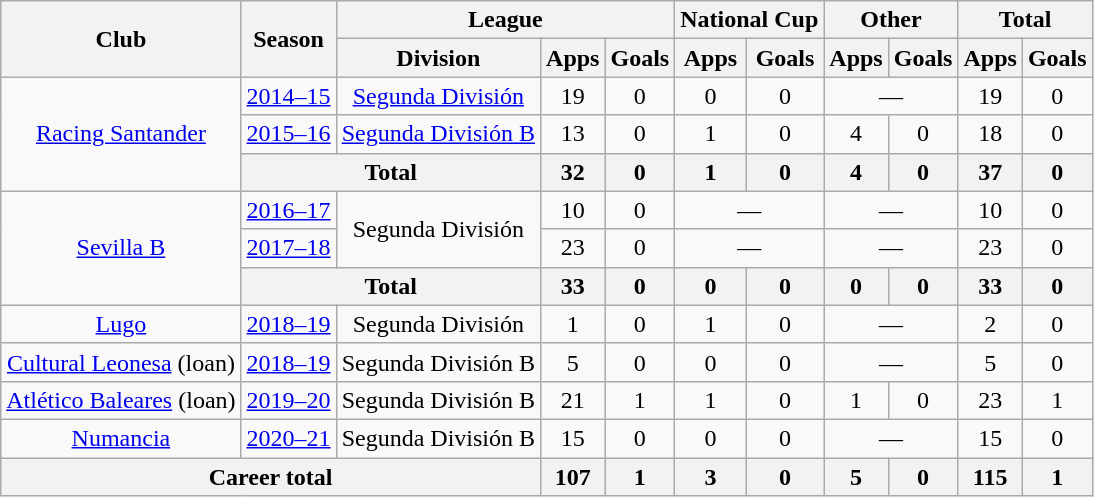<table class="wikitable" style="text-align:center">
<tr>
<th rowspan="2">Club</th>
<th rowspan="2">Season</th>
<th colspan="3">League</th>
<th colspan="2">National Cup</th>
<th colspan="2">Other</th>
<th colspan="2">Total</th>
</tr>
<tr>
<th>Division</th>
<th>Apps</th>
<th>Goals</th>
<th>Apps</th>
<th>Goals</th>
<th>Apps</th>
<th>Goals</th>
<th>Apps</th>
<th>Goals</th>
</tr>
<tr>
<td rowspan="3"><a href='#'>Racing Santander</a></td>
<td><a href='#'>2014–15</a></td>
<td><a href='#'>Segunda División</a></td>
<td>19</td>
<td>0</td>
<td>0</td>
<td>0</td>
<td colspan="2">—</td>
<td>19</td>
<td>0</td>
</tr>
<tr>
<td><a href='#'>2015–16</a></td>
<td><a href='#'>Segunda División B</a></td>
<td>13</td>
<td>0</td>
<td>1</td>
<td>0</td>
<td>4</td>
<td>0</td>
<td>18</td>
<td>0</td>
</tr>
<tr>
<th colspan="2">Total</th>
<th>32</th>
<th>0</th>
<th>1</th>
<th>0</th>
<th>4</th>
<th>0</th>
<th>37</th>
<th>0</th>
</tr>
<tr>
<td rowspan="3"><a href='#'>Sevilla B</a></td>
<td><a href='#'>2016–17</a></td>
<td rowspan="2">Segunda División</td>
<td>10</td>
<td>0</td>
<td colspan="2">—</td>
<td colspan="2">—</td>
<td>10</td>
<td>0</td>
</tr>
<tr>
<td><a href='#'>2017–18</a></td>
<td>23</td>
<td>0</td>
<td colspan="2">—</td>
<td colspan="2">—</td>
<td>23</td>
<td>0</td>
</tr>
<tr>
<th colspan="2">Total</th>
<th>33</th>
<th>0</th>
<th>0</th>
<th>0</th>
<th>0</th>
<th>0</th>
<th>33</th>
<th>0</th>
</tr>
<tr>
<td><a href='#'>Lugo</a></td>
<td><a href='#'>2018–19</a></td>
<td>Segunda División</td>
<td>1</td>
<td>0</td>
<td>1</td>
<td>0</td>
<td colspan="2">—</td>
<td>2</td>
<td>0</td>
</tr>
<tr>
<td><a href='#'>Cultural Leonesa</a> (loan)</td>
<td><a href='#'>2018–19</a></td>
<td>Segunda División B</td>
<td>5</td>
<td>0</td>
<td>0</td>
<td>0</td>
<td colspan="2">—</td>
<td>5</td>
<td>0</td>
</tr>
<tr>
<td><a href='#'>Atlético Baleares</a> (loan)</td>
<td><a href='#'>2019–20</a></td>
<td>Segunda División B</td>
<td>21</td>
<td>1</td>
<td>1</td>
<td>0</td>
<td>1</td>
<td>0</td>
<td>23</td>
<td>1</td>
</tr>
<tr>
<td><a href='#'>Numancia</a></td>
<td><a href='#'>2020–21</a></td>
<td>Segunda División B</td>
<td>15</td>
<td>0</td>
<td>0</td>
<td>0</td>
<td colspan="2">—</td>
<td>15</td>
<td>0</td>
</tr>
<tr>
<th colspan="3">Career total</th>
<th>107</th>
<th>1</th>
<th>3</th>
<th>0</th>
<th>5</th>
<th>0</th>
<th>115</th>
<th>1</th>
</tr>
</table>
